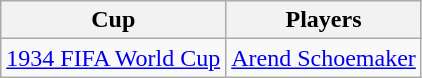<table class="wikitable" style="text-align: left">
<tr style="text-align: center">
<th>Cup</th>
<th>Players</th>
</tr>
<tr>
<td align="left"> <a href='#'>1934 FIFA World Cup</a></td>
<td> <a href='#'>Arend Schoemaker</a></td>
</tr>
</table>
